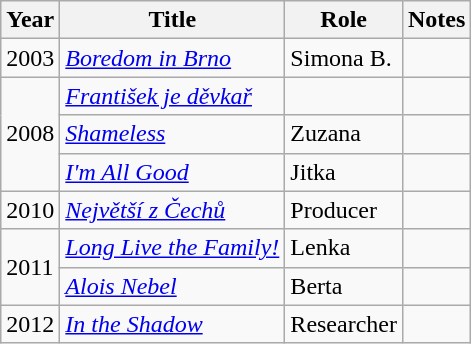<table class="wikitable sortable">
<tr>
<th>Year</th>
<th>Title</th>
<th>Role</th>
<th class="unsortable">Notes</th>
</tr>
<tr>
<td>2003</td>
<td><em><a href='#'>Boredom in Brno</a></em></td>
<td>Simona B.</td>
<td></td>
</tr>
<tr>
<td rowspan=3>2008</td>
<td><em><a href='#'>František je děvkař</a></em></td>
<td></td>
<td></td>
</tr>
<tr>
<td><em><a href='#'>Shameless</a></em></td>
<td>Zuzana</td>
<td></td>
</tr>
<tr>
<td><em><a href='#'>I'm All Good</a></em></td>
<td>Jitka</td>
<td></td>
</tr>
<tr>
<td>2010</td>
<td><em><a href='#'>Největší z Čechů</a></em></td>
<td>Producer</td>
<td></td>
</tr>
<tr>
<td rowspan=2>2011</td>
<td><em><a href='#'>Long Live the Family!</a></em></td>
<td>Lenka</td>
<td></td>
</tr>
<tr>
<td><em><a href='#'>Alois Nebel</a></em></td>
<td>Berta</td>
<td></td>
</tr>
<tr>
<td>2012</td>
<td><em><a href='#'>In the Shadow</a></em></td>
<td>Researcher</td>
<td></td>
</tr>
</table>
